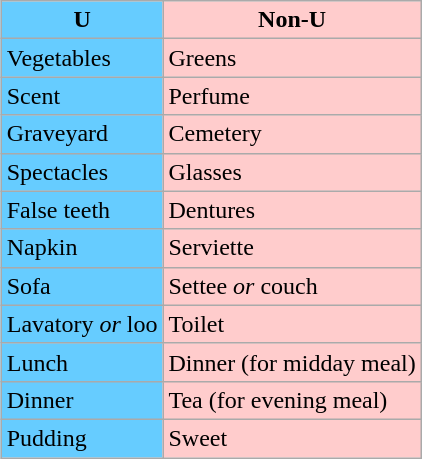<table class="wikitable" style="float: right; margin-left: 1em; margin-top: 1em">
<tr>
<th style="background:#6cf;">U</th>
<th style="background:#fcc;">Non-U</th>
</tr>
<tr>
<td style="background:#6cf;">Vegetables</td>
<td style="background:#fcc;">Greens</td>
</tr>
<tr>
<td style="background:#6cf;">Scent</td>
<td style="background:#fcc;">Perfume</td>
</tr>
<tr>
<td style="background:#6cf;">Graveyard</td>
<td style="background:#fcc;">Cemetery</td>
</tr>
<tr>
<td style="background:#6cf;">Spectacles</td>
<td style="background:#fcc;">Glasses</td>
</tr>
<tr>
<td style="background:#6cf;">False teeth</td>
<td style="background:#fcc;">Dentures</td>
</tr>
<tr>
<td style="background:#6cf;">Napkin</td>
<td style="background:#fcc;">Serviette</td>
</tr>
<tr>
<td style="background:#6cf;">Sofa</td>
<td style="background:#fcc;">Settee <em>or</em> couch</td>
</tr>
<tr>
<td style="background:#6cf;">Lavatory <em>or</em> loo</td>
<td style="background:#fcc;">Toilet</td>
</tr>
<tr>
<td style="background:#6cf;">Lunch</td>
<td style="background:#fcc;">Dinner (for midday meal)</td>
</tr>
<tr>
<td style="background:#6cf;">Dinner</td>
<td style="background:#fcc;">Tea (for evening meal)</td>
</tr>
<tr>
<td style="background:#6cf;">Pudding</td>
<td style="background:#fcc;">Sweet</td>
</tr>
</table>
